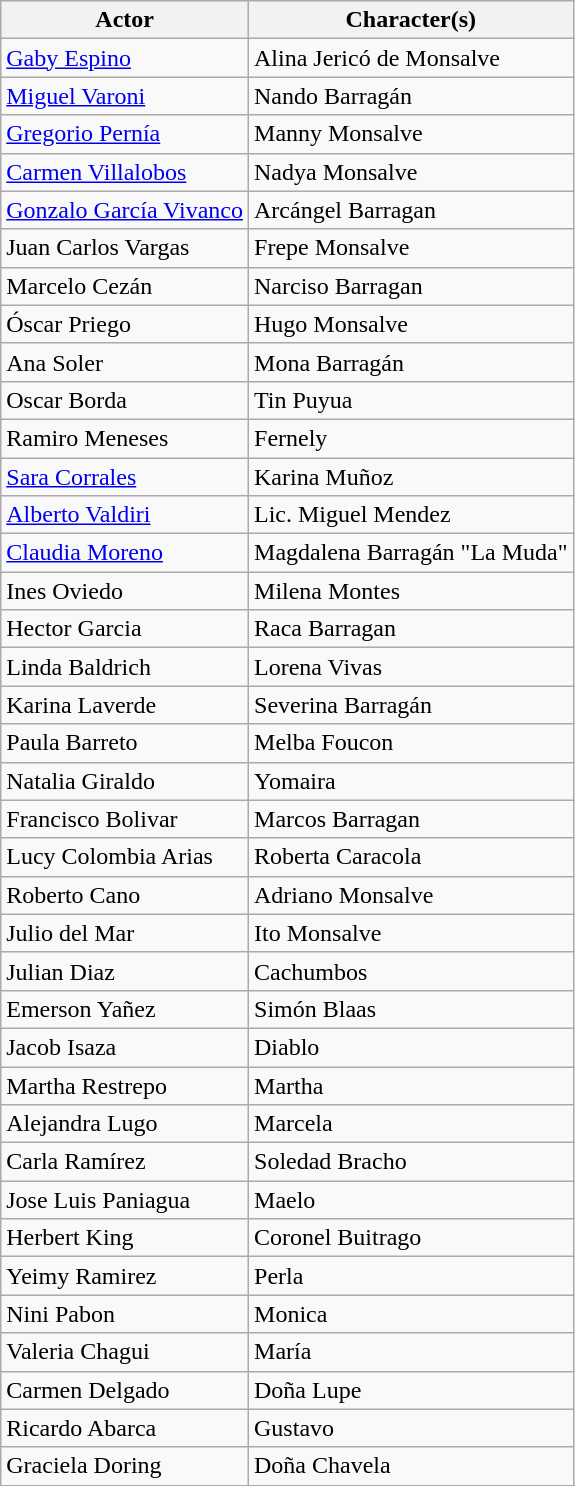<table class="wikitable">
<tr>
<th>Actor</th>
<th>Character(s)</th>
</tr>
<tr>
<td><a href='#'>Gaby Espino</a></td>
<td>Alina Jericó de Monsalve</td>
</tr>
<tr>
<td><a href='#'>Miguel Varoni</a></td>
<td>Nando Barragán</td>
</tr>
<tr>
<td><a href='#'>Gregorio Pernía</a></td>
<td>Manny Monsalve</td>
</tr>
<tr>
<td><a href='#'>Carmen Villalobos</a></td>
<td>Nadya Monsalve</td>
</tr>
<tr>
<td><a href='#'>Gonzalo García Vivanco</a></td>
<td>Arcángel Barragan</td>
</tr>
<tr>
<td>Juan Carlos Vargas</td>
<td>Frepe Monsalve</td>
</tr>
<tr>
<td>Marcelo Cezán</td>
<td>Narciso Barragan</td>
</tr>
<tr>
<td>Óscar Priego</td>
<td>Hugo Monsalve</td>
</tr>
<tr>
<td>Ana Soler</td>
<td>Mona Barragán</td>
</tr>
<tr>
<td>Oscar Borda</td>
<td>Tin Puyua</td>
</tr>
<tr>
<td>Ramiro Meneses</td>
<td>Fernely</td>
</tr>
<tr>
<td><a href='#'>Sara Corrales</a></td>
<td>Karina Muñoz</td>
</tr>
<tr>
<td><a href='#'>Alberto Valdiri</a></td>
<td>Lic. Miguel Mendez</td>
</tr>
<tr>
<td><a href='#'>Claudia Moreno</a></td>
<td>Magdalena Barragán "La Muda"</td>
</tr>
<tr>
<td>Ines Oviedo</td>
<td>Milena Montes</td>
</tr>
<tr>
<td>Hector Garcia</td>
<td>Raca Barragan</td>
</tr>
<tr>
<td>Linda Baldrich</td>
<td>Lorena Vivas</td>
</tr>
<tr>
<td>Karina Laverde</td>
<td>Severina Barragán</td>
</tr>
<tr>
<td>Paula Barreto</td>
<td>Melba Foucon</td>
</tr>
<tr>
<td>Natalia Giraldo</td>
<td>Yomaira</td>
</tr>
<tr>
<td>Francisco Bolivar</td>
<td>Marcos Barragan</td>
</tr>
<tr>
<td>Lucy Colombia Arias</td>
<td>Roberta Caracola</td>
</tr>
<tr>
<td>Roberto Cano</td>
<td>Adriano Monsalve</td>
</tr>
<tr>
<td>Julio del Mar</td>
<td>Ito Monsalve</td>
</tr>
<tr>
<td>Julian Diaz</td>
<td>Cachumbos</td>
</tr>
<tr>
<td>Emerson Yañez</td>
<td>Simón Blaas</td>
</tr>
<tr>
<td>Jacob Isaza</td>
<td>Diablo</td>
</tr>
<tr>
<td>Martha Restrepo</td>
<td>Martha</td>
</tr>
<tr>
<td>Alejandra Lugo</td>
<td>Marcela</td>
</tr>
<tr>
<td>Carla Ramírez</td>
<td>Soledad Bracho</td>
</tr>
<tr>
<td>Jose Luis Paniagua</td>
<td>Maelo</td>
</tr>
<tr>
<td>Herbert King</td>
<td>Coronel Buitrago</td>
</tr>
<tr>
<td>Yeimy Ramirez</td>
<td>Perla</td>
</tr>
<tr>
<td>Nini Pabon</td>
<td>Monica</td>
</tr>
<tr>
<td>Valeria Chagui</td>
<td>María</td>
</tr>
<tr>
<td>Carmen Delgado</td>
<td>Doña Lupe</td>
</tr>
<tr>
<td>Ricardo Abarca</td>
<td>Gustavo</td>
</tr>
<tr>
<td>Graciela Doring</td>
<td>Doña Chavela</td>
</tr>
<tr>
</tr>
</table>
